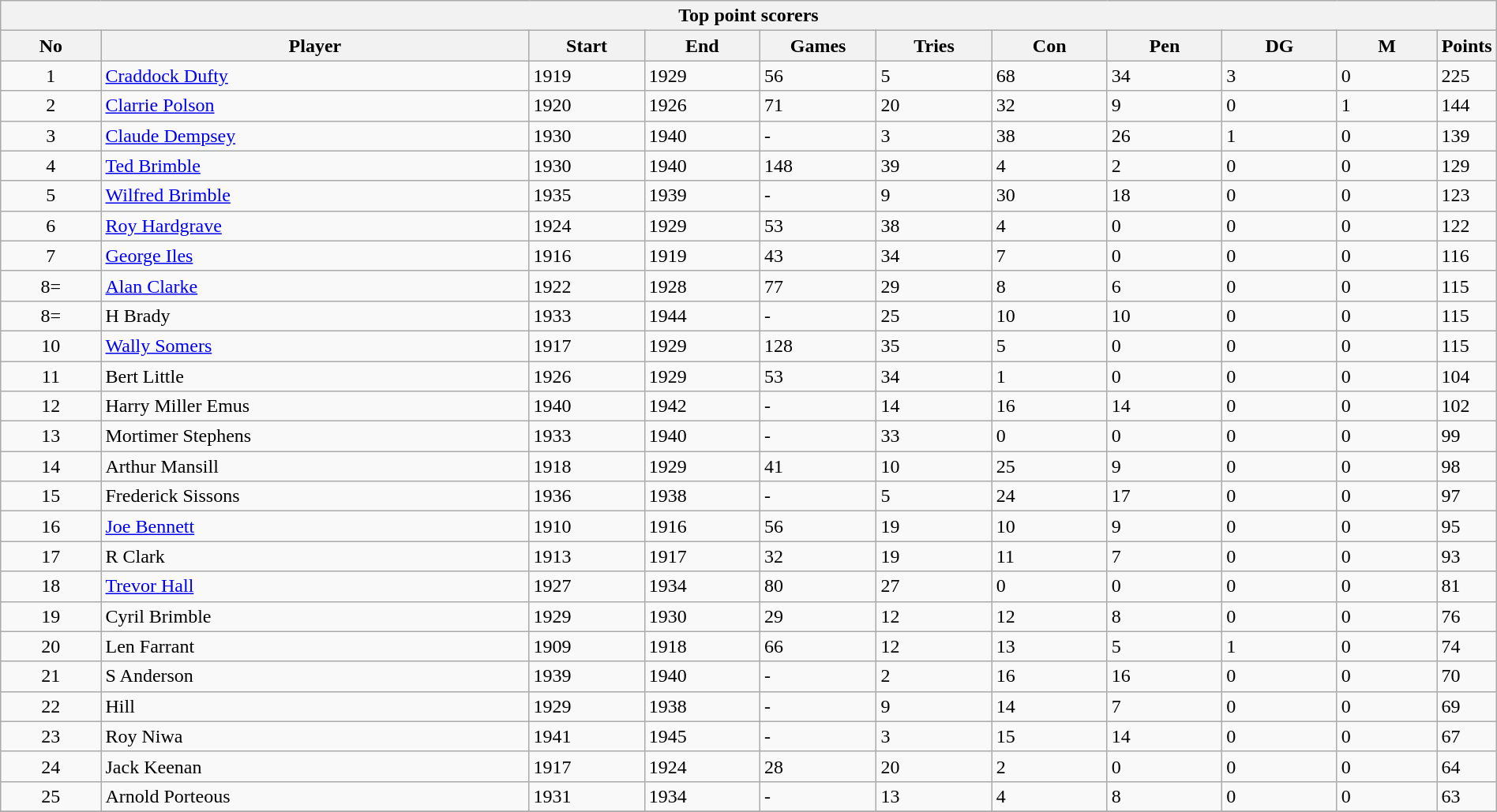<table class="wikitable collapsible sortable" style="text-align:left; font-size:100%; width:100%;">
<tr>
<th colspan="100%">Top point scorers</th>
</tr>
<tr>
<th style="width:7%;">No</th>
<th style="width:30%;">Player</th>
<th style="width:8%;">Start</th>
<th style="width:8%;">End</th>
<th style="width:8%;">Games</th>
<th style="width:8%;">Tries</th>
<th style="width:8%;">Con</th>
<th style="width:8%;">Pen</th>
<th style="width:8%;">DG</th>
<th style="width:8%;">M</th>
<th style="width:8%;">Points<br></th>
</tr>
<tr>
<td style="text-align:center;">1</td>
<td><a href='#'>Craddock Dufty</a></td>
<td>1919</td>
<td>1929</td>
<td>56</td>
<td>5</td>
<td>68</td>
<td>34</td>
<td>3</td>
<td>0</td>
<td>225</td>
</tr>
<tr>
<td style="text-align:center;">2</td>
<td><a href='#'>Clarrie Polson</a></td>
<td>1920</td>
<td>1926</td>
<td>71</td>
<td>20</td>
<td>32</td>
<td>9</td>
<td>0</td>
<td>1</td>
<td>144</td>
</tr>
<tr>
<td style="text-align:center;">3</td>
<td><a href='#'>Claude Dempsey</a></td>
<td>1930</td>
<td>1940</td>
<td>-</td>
<td>3</td>
<td>38</td>
<td>26</td>
<td>1</td>
<td>0</td>
<td>139</td>
</tr>
<tr>
<td style="text-align:center;">4</td>
<td><a href='#'>Ted Brimble</a></td>
<td>1930</td>
<td>1940</td>
<td>148</td>
<td>39</td>
<td>4</td>
<td>2</td>
<td>0</td>
<td>0</td>
<td>129</td>
</tr>
<tr>
<td style="text-align:center;">5</td>
<td><a href='#'>Wilfred Brimble</a></td>
<td>1935</td>
<td>1939</td>
<td>-</td>
<td>9</td>
<td>30</td>
<td>18</td>
<td>0</td>
<td>0</td>
<td>123</td>
</tr>
<tr>
<td style="text-align:center;">6</td>
<td><a href='#'>Roy Hardgrave</a></td>
<td>1924</td>
<td>1929</td>
<td>53</td>
<td>38</td>
<td>4</td>
<td>0</td>
<td>0</td>
<td>0</td>
<td>122</td>
</tr>
<tr>
<td style="text-align:center;">7</td>
<td><a href='#'>George Iles</a></td>
<td>1916</td>
<td>1919</td>
<td>43</td>
<td>34</td>
<td>7</td>
<td>0</td>
<td>0</td>
<td>0</td>
<td>116</td>
</tr>
<tr>
<td style="text-align:center;">8=</td>
<td><a href='#'>Alan Clarke</a></td>
<td>1922</td>
<td>1928</td>
<td>77</td>
<td>29</td>
<td>8</td>
<td>6</td>
<td>0</td>
<td>0</td>
<td>115</td>
</tr>
<tr>
<td style="text-align:center;">8=</td>
<td>H Brady</td>
<td>1933</td>
<td>1944</td>
<td>-</td>
<td>25</td>
<td>10</td>
<td>10</td>
<td>0</td>
<td>0</td>
<td>115</td>
</tr>
<tr>
<td style="text-align:center;">10</td>
<td><a href='#'>Wally Somers</a></td>
<td>1917</td>
<td>1929</td>
<td>128</td>
<td>35</td>
<td>5</td>
<td>0</td>
<td>0</td>
<td>0</td>
<td>115</td>
</tr>
<tr>
<td style="text-align:center;">11</td>
<td>Bert Little</td>
<td>1926</td>
<td>1929</td>
<td>53</td>
<td>34</td>
<td>1</td>
<td>0</td>
<td>0</td>
<td>0</td>
<td>104</td>
</tr>
<tr>
<td style="text-align:center;">12</td>
<td>Harry Miller Emus</td>
<td>1940</td>
<td>1942</td>
<td>-</td>
<td>14</td>
<td>16</td>
<td>14</td>
<td>0</td>
<td>0</td>
<td>102</td>
</tr>
<tr>
<td style="text-align:center;">13</td>
<td>Mortimer Stephens</td>
<td>1933</td>
<td>1940</td>
<td>-</td>
<td>33</td>
<td>0</td>
<td>0</td>
<td>0</td>
<td>0</td>
<td>99</td>
</tr>
<tr>
<td style="text-align:center;">14</td>
<td>Arthur Mansill</td>
<td>1918</td>
<td>1929</td>
<td>41</td>
<td>10</td>
<td>25</td>
<td>9</td>
<td>0</td>
<td>0</td>
<td>98</td>
</tr>
<tr>
<td style="text-align:center;">15</td>
<td>Frederick Sissons</td>
<td>1936</td>
<td>1938</td>
<td>-</td>
<td>5</td>
<td>24</td>
<td>17</td>
<td>0</td>
<td>0</td>
<td>97</td>
</tr>
<tr>
<td style="text-align:center;">16</td>
<td><a href='#'>Joe Bennett</a></td>
<td>1910</td>
<td>1916</td>
<td>56</td>
<td>19</td>
<td>10</td>
<td>9</td>
<td>0</td>
<td>0</td>
<td>95</td>
</tr>
<tr>
<td style="text-align:center;">17</td>
<td>R Clark</td>
<td>1913</td>
<td>1917</td>
<td>32</td>
<td>19</td>
<td>11</td>
<td>7</td>
<td>0</td>
<td>0</td>
<td>93</td>
</tr>
<tr>
<td style="text-align:center;">18</td>
<td><a href='#'>Trevor Hall</a></td>
<td>1927</td>
<td>1934</td>
<td>80</td>
<td>27</td>
<td>0</td>
<td>0</td>
<td>0</td>
<td>0</td>
<td>81</td>
</tr>
<tr>
<td style="text-align:center;">19</td>
<td>Cyril Brimble</td>
<td>1929</td>
<td>1930</td>
<td>29</td>
<td>12</td>
<td>12</td>
<td>8</td>
<td>0</td>
<td>0</td>
<td>76</td>
</tr>
<tr>
<td style="text-align:center;">20</td>
<td>Len Farrant</td>
<td>1909</td>
<td>1918</td>
<td>66</td>
<td>12</td>
<td>13</td>
<td>5</td>
<td>1</td>
<td>0</td>
<td>74</td>
</tr>
<tr>
<td style="text-align:center;">21</td>
<td>S Anderson</td>
<td>1939</td>
<td>1940</td>
<td>-</td>
<td>2</td>
<td>16</td>
<td>16</td>
<td>0</td>
<td>0</td>
<td>70</td>
</tr>
<tr>
<td style="text-align:center;">22</td>
<td>Hill</td>
<td>1929</td>
<td>1938</td>
<td>-</td>
<td>9</td>
<td>14</td>
<td>7</td>
<td>0</td>
<td>0</td>
<td>69</td>
</tr>
<tr>
<td style="text-align:center;">23</td>
<td>Roy Niwa</td>
<td>1941</td>
<td>1945</td>
<td>-</td>
<td>3</td>
<td>15</td>
<td>14</td>
<td>0</td>
<td>0</td>
<td>67</td>
</tr>
<tr>
<td style="text-align:center;">24</td>
<td>Jack Keenan</td>
<td>1917</td>
<td>1924</td>
<td>28</td>
<td>20</td>
<td>2</td>
<td>0</td>
<td>0</td>
<td>0</td>
<td>64</td>
</tr>
<tr>
<td style="text-align:center;">25</td>
<td>Arnold Porteous</td>
<td>1931</td>
<td>1934</td>
<td>-</td>
<td>13</td>
<td>4</td>
<td>8</td>
<td>0</td>
<td>0</td>
<td>63</td>
</tr>
<tr>
</tr>
</table>
